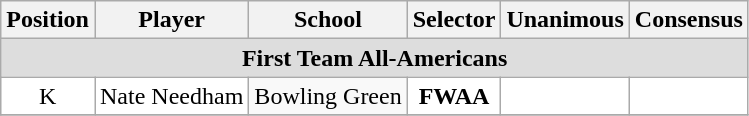<table class="wikitable" border="0">
<tr>
<th>Position</th>
<th>Player</th>
<th>School</th>
<th>Selector</th>
<th>Unanimous</th>
<th>Consensus</th>
</tr>
<tr>
<td colspan="6" style="text-align:center; background:#ddd;"><strong>First Team All-Americans</strong></td>
</tr>
<tr style="text-align:center;">
<td style="background:white">K</td>
<td style="background:white">Nate Needham</td>
<td style=>Bowling Green</td>
<td style="background:white"><strong>FWAA</strong></td>
<td style="background:white"></td>
<td style="background:white"></td>
</tr>
<tr>
</tr>
</table>
